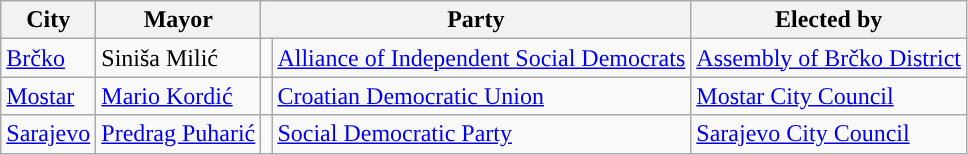<table class="wikitable">
<tr>
<th scope="col">City</th>
<th scope="col">Mayor</th>
<th scope="col" colspan=2>Party</th>
<th scope="col">Elected by</th>
</tr>
<tr>
<td><a href='#'>Brčko</a></td>
<td>Siniša Milić</td>
<td style="background-color:"></td>
<td><a href='#'>Alliance of Independent Social Democrats</a></td>
<td><a href='#'>Assembly of Brčko District</a></td>
</tr>
<tr>
<td><a href='#'>Mostar</a></td>
<td><a href='#'>Mario Kordić</a></td>
<td style="background-color:"></td>
<td><a href='#'>Croatian Democratic Union</a></td>
<td><a href='#'>Mostar City Council</a></td>
</tr>
<tr>
<td><a href='#'>Sarajevo</a></td>
<td><a href='#'>Predrag Puharić</a></td>
<td style="background-color:"></td>
<td><a href='#'>Social Democratic Party</a></td>
<td><a href='#'>Sarajevo City Council</a></td>
</tr>
</table>
